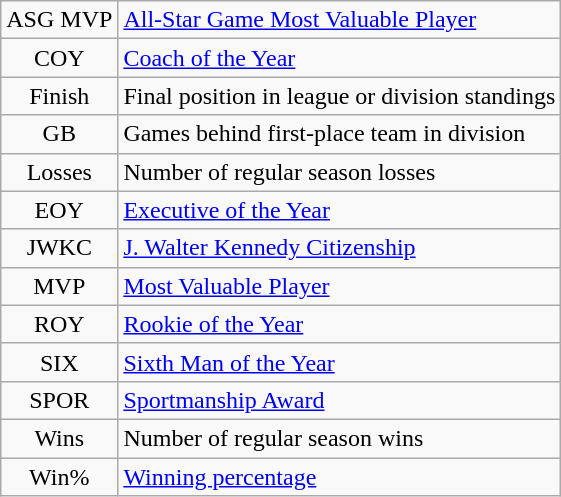<table class="wikitable">
<tr>
<td align=center>ASG MVP</td>
<td><a href='#'>All-Star Game Most Valuable Player</a></td>
</tr>
<tr>
<td align=center>COY</td>
<td><a href='#'>Coach of the Year</a></td>
</tr>
<tr>
<td align=center>Finish</td>
<td>Final position in league or division standings</td>
</tr>
<tr>
<td align=center>GB</td>
<td>Games behind first-place team in division</td>
</tr>
<tr>
<td align=center>Losses</td>
<td>Number of regular season losses</td>
</tr>
<tr>
<td align=center>EOY</td>
<td><a href='#'>Executive of the Year</a></td>
</tr>
<tr>
<td align=center>JWKC</td>
<td><a href='#'>J. Walter Kennedy Citizenship</a></td>
</tr>
<tr>
<td align=center>MVP</td>
<td><a href='#'>Most Valuable Player</a></td>
</tr>
<tr>
<td align=center>ROY</td>
<td><a href='#'>Rookie of the Year</a></td>
</tr>
<tr>
<td align=center>SIX</td>
<td><a href='#'>Sixth Man of the Year</a></td>
</tr>
<tr>
<td align=center>SPOR</td>
<td><a href='#'>Sportmanship Award</a></td>
</tr>
<tr>
<td align=center>Wins</td>
<td>Number of regular season wins</td>
</tr>
<tr>
<td align=center>Win%</td>
<td><a href='#'>Winning percentage</a></td>
</tr>
</table>
